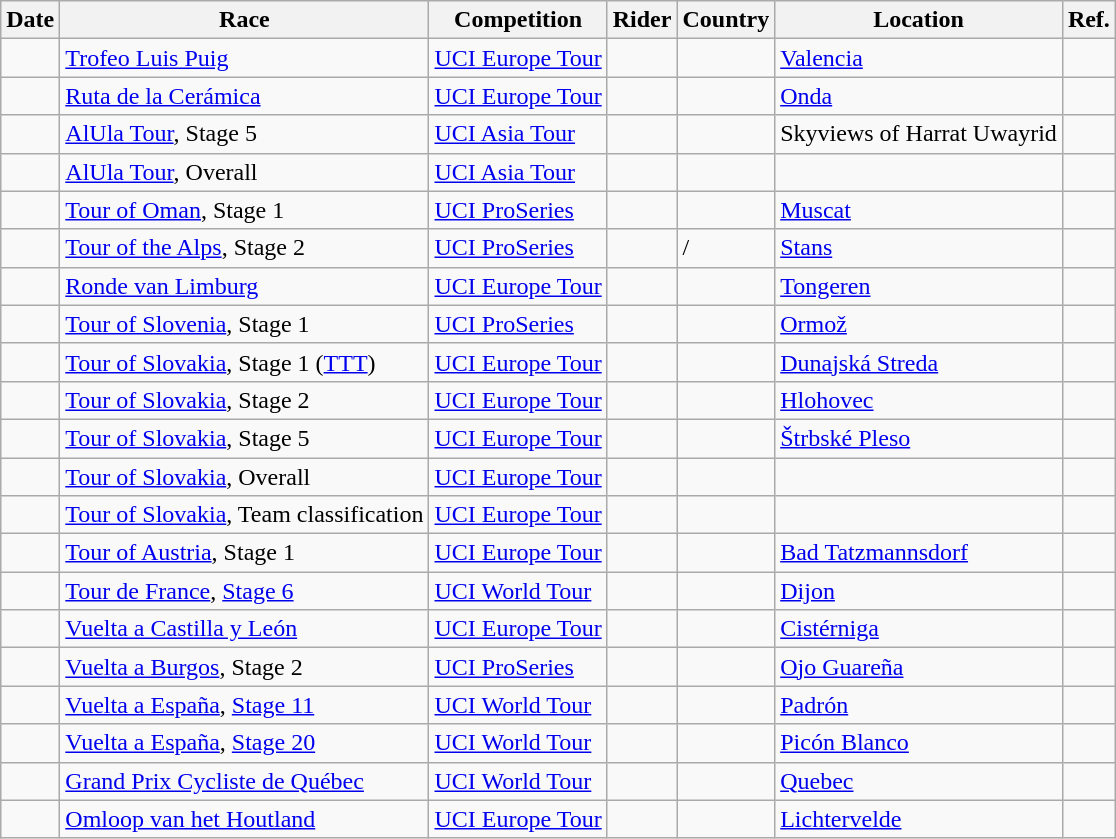<table class="wikitable sortable">
<tr>
<th>Date</th>
<th>Race</th>
<th>Competition</th>
<th>Rider</th>
<th>Country</th>
<th>Location</th>
<th class="unsortable">Ref.</th>
</tr>
<tr>
<td></td>
<td><a href='#'>Trofeo Luis Puig</a></td>
<td><a href='#'>UCI Europe Tour</a></td>
<td></td>
<td></td>
<td><a href='#'>Valencia</a></td>
<td align="center"></td>
</tr>
<tr>
<td></td>
<td><a href='#'>Ruta de la Cerámica</a></td>
<td><a href='#'>UCI Europe Tour</a></td>
<td></td>
<td></td>
<td><a href='#'>Onda</a></td>
<td align="center"></td>
</tr>
<tr>
<td></td>
<td><a href='#'>AlUla Tour</a>, Stage 5</td>
<td><a href='#'>UCI Asia Tour</a></td>
<td></td>
<td></td>
<td>Skyviews of Harrat Uwayrid</td>
<td align="center"></td>
</tr>
<tr>
<td></td>
<td><a href='#'>AlUla Tour</a>, Overall</td>
<td><a href='#'>UCI Asia Tour</a></td>
<td></td>
<td></td>
<td></td>
<td align="center"></td>
</tr>
<tr>
<td></td>
<td><a href='#'>Tour of Oman</a>, Stage 1</td>
<td><a href='#'>UCI ProSeries</a></td>
<td></td>
<td></td>
<td><a href='#'>Muscat</a></td>
<td align="center"></td>
</tr>
<tr>
<td></td>
<td><a href='#'>Tour of the Alps</a>, Stage 2</td>
<td><a href='#'>UCI ProSeries</a></td>
<td></td>
<td>/</td>
<td><a href='#'>Stans</a></td>
<td align="center"></td>
</tr>
<tr>
<td></td>
<td><a href='#'>Ronde van Limburg</a></td>
<td><a href='#'>UCI Europe Tour</a></td>
<td></td>
<td></td>
<td><a href='#'>Tongeren</a></td>
<td align="center"></td>
</tr>
<tr>
<td></td>
<td><a href='#'>Tour of Slovenia</a>, Stage 1</td>
<td><a href='#'>UCI ProSeries</a></td>
<td></td>
<td></td>
<td><a href='#'>Ormož</a></td>
<td align="center"></td>
</tr>
<tr>
<td></td>
<td><a href='#'>Tour of Slovakia</a>, Stage 1 (<a href='#'>TTT</a>)</td>
<td><a href='#'>UCI Europe Tour</a></td>
<td align="center"></td>
<td></td>
<td><a href='#'>Dunajská Streda</a></td>
<td align="center"></td>
</tr>
<tr>
<td></td>
<td><a href='#'>Tour of Slovakia</a>, Stage 2</td>
<td><a href='#'>UCI Europe Tour</a></td>
<td></td>
<td></td>
<td><a href='#'>Hlohovec</a></td>
<td align="center"></td>
</tr>
<tr>
<td></td>
<td><a href='#'>Tour of Slovakia</a>, Stage 5</td>
<td><a href='#'>UCI Europe Tour</a></td>
<td></td>
<td></td>
<td><a href='#'>Štrbské Pleso</a></td>
<td align="center"></td>
</tr>
<tr>
<td></td>
<td><a href='#'>Tour of Slovakia</a>, Overall</td>
<td><a href='#'>UCI Europe Tour</a></td>
<td></td>
<td></td>
<td></td>
<td align="center"></td>
</tr>
<tr>
<td></td>
<td><a href='#'>Tour of Slovakia</a>, Team classification</td>
<td><a href='#'>UCI Europe Tour</a></td>
<td align="center"></td>
<td></td>
<td></td>
<td align="center"></td>
</tr>
<tr>
<td></td>
<td><a href='#'>Tour of Austria</a>, Stage 1</td>
<td><a href='#'>UCI Europe Tour</a></td>
<td></td>
<td></td>
<td><a href='#'>Bad Tatzmannsdorf</a></td>
<td align="center"></td>
</tr>
<tr>
<td></td>
<td><a href='#'>Tour de France</a>, <a href='#'>Stage 6</a></td>
<td><a href='#'>UCI World Tour</a></td>
<td></td>
<td></td>
<td><a href='#'>Dijon</a></td>
<td align="center"></td>
</tr>
<tr>
<td></td>
<td><a href='#'>Vuelta a Castilla y León</a></td>
<td><a href='#'>UCI Europe Tour</a></td>
<td></td>
<td></td>
<td><a href='#'>Cistérniga</a></td>
<td align="center"></td>
</tr>
<tr>
<td></td>
<td><a href='#'>Vuelta a Burgos</a>, Stage 2</td>
<td><a href='#'>UCI ProSeries</a></td>
<td></td>
<td></td>
<td><a href='#'>Ojo Guareña</a></td>
<td align="center"></td>
</tr>
<tr>
<td></td>
<td><a href='#'>Vuelta a España</a>, <a href='#'>Stage 11</a></td>
<td><a href='#'>UCI World Tour</a></td>
<td></td>
<td></td>
<td><a href='#'>Padrón</a></td>
<td align="center"></td>
</tr>
<tr>
<td></td>
<td><a href='#'>Vuelta a España</a>, <a href='#'>Stage 20</a></td>
<td><a href='#'>UCI World Tour</a></td>
<td></td>
<td></td>
<td><a href='#'>Picón Blanco</a></td>
<td align="center"></td>
</tr>
<tr>
<td></td>
<td><a href='#'>Grand Prix Cycliste de Québec</a></td>
<td><a href='#'>UCI World Tour</a></td>
<td></td>
<td></td>
<td><a href='#'>Quebec</a></td>
<td align="center"></td>
</tr>
<tr>
<td></td>
<td><a href='#'>Omloop van het Houtland</a></td>
<td><a href='#'>UCI Europe Tour</a></td>
<td></td>
<td></td>
<td><a href='#'>Lichtervelde</a></td>
<td align="center"></td>
</tr>
</table>
